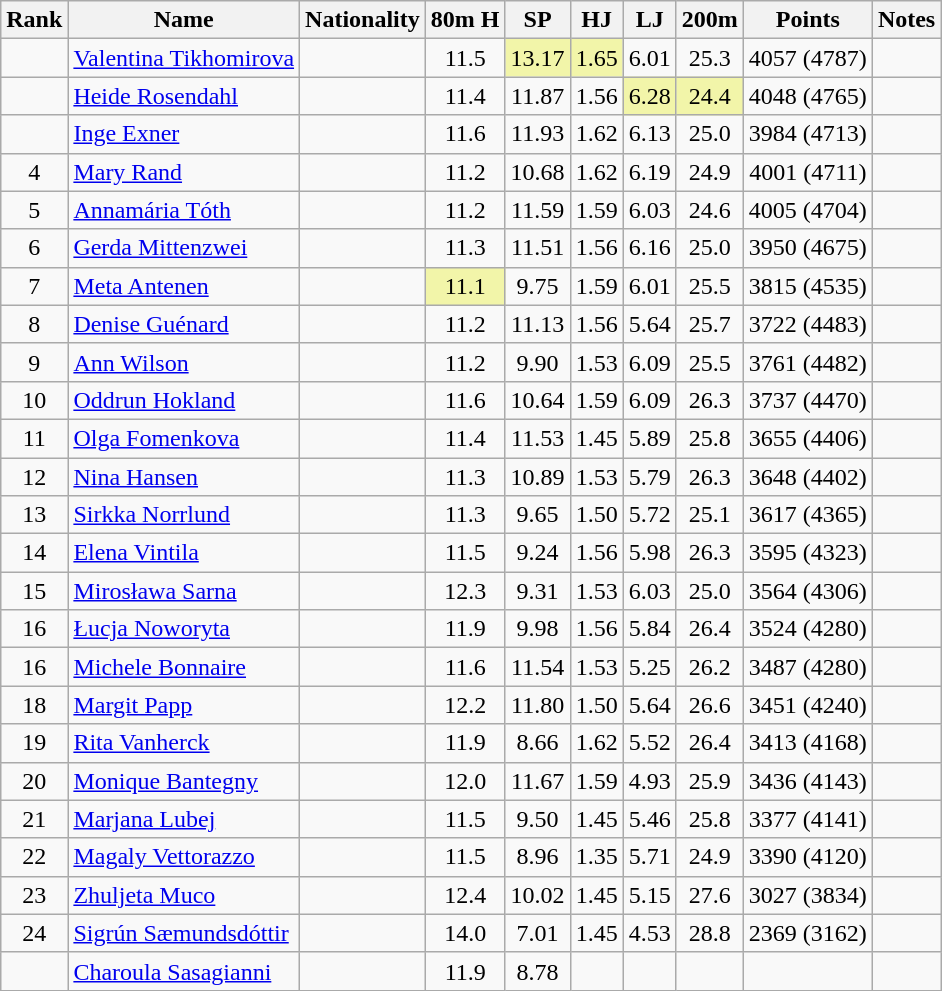<table class="wikitable sortable" style="text-align:center">
<tr>
<th>Rank</th>
<th>Name</th>
<th>Nationality</th>
<th>80m H</th>
<th>SP</th>
<th>HJ</th>
<th>LJ</th>
<th>200m</th>
<th>Points</th>
<th>Notes</th>
</tr>
<tr>
<td></td>
<td align=left><a href='#'>Valentina Tikhomirova</a></td>
<td align=left></td>
<td>11.5</td>
<td bgcolor=#F2F5A9>13.17</td>
<td bgcolor=#F2F5A9>1.65</td>
<td>6.01</td>
<td>25.3</td>
<td>4057 (4787)</td>
<td></td>
</tr>
<tr>
<td></td>
<td align=left><a href='#'>Heide Rosendahl</a></td>
<td align=left></td>
<td>11.4</td>
<td>11.87</td>
<td>1.56</td>
<td bgcolor=#F2F5A9>6.28</td>
<td bgcolor=#F2F5A9>24.4</td>
<td>4048 (4765)</td>
<td></td>
</tr>
<tr>
<td></td>
<td align=left><a href='#'>Inge Exner</a></td>
<td align=left></td>
<td>11.6</td>
<td>11.93</td>
<td>1.62</td>
<td>6.13</td>
<td>25.0</td>
<td>3984 (4713)</td>
<td></td>
</tr>
<tr>
<td>4</td>
<td align=left><a href='#'>Mary Rand</a></td>
<td align=left></td>
<td>11.2</td>
<td>10.68</td>
<td>1.62</td>
<td>6.19</td>
<td>24.9</td>
<td>4001 (4711)</td>
<td></td>
</tr>
<tr>
<td>5</td>
<td align=left><a href='#'>Annamária Tóth</a></td>
<td align=left></td>
<td>11.2</td>
<td>11.59</td>
<td>1.59</td>
<td>6.03</td>
<td>24.6</td>
<td>4005 (4704)</td>
<td></td>
</tr>
<tr>
<td>6</td>
<td align=left><a href='#'>Gerda Mittenzwei</a></td>
<td align=left></td>
<td>11.3</td>
<td>11.51</td>
<td>1.56</td>
<td>6.16</td>
<td>25.0</td>
<td>3950 (4675)</td>
<td></td>
</tr>
<tr>
<td>7</td>
<td align=left><a href='#'>Meta Antenen</a></td>
<td align=left></td>
<td bgcolor=#F2F5A9>11.1</td>
<td>9.75</td>
<td>1.59</td>
<td>6.01</td>
<td>25.5</td>
<td>3815 (4535)</td>
<td></td>
</tr>
<tr>
<td>8</td>
<td align=left><a href='#'>Denise Guénard</a></td>
<td align=left></td>
<td>11.2</td>
<td>11.13</td>
<td>1.56</td>
<td>5.64</td>
<td>25.7</td>
<td>3722 (4483)</td>
<td></td>
</tr>
<tr>
<td>9</td>
<td align=left><a href='#'>Ann Wilson</a></td>
<td align=left></td>
<td>11.2</td>
<td>9.90</td>
<td>1.53</td>
<td>6.09</td>
<td>25.5</td>
<td>3761 (4482)</td>
<td></td>
</tr>
<tr>
<td>10</td>
<td align=left><a href='#'>Oddrun Hokland</a></td>
<td align=left></td>
<td>11.6</td>
<td>10.64</td>
<td>1.59</td>
<td>6.09</td>
<td>26.3</td>
<td>3737 (4470)</td>
<td></td>
</tr>
<tr>
<td>11</td>
<td align=left><a href='#'>Olga Fomenkova</a></td>
<td align=left></td>
<td>11.4</td>
<td>11.53</td>
<td>1.45</td>
<td>5.89</td>
<td>25.8</td>
<td>3655 (4406)</td>
<td></td>
</tr>
<tr>
<td>12</td>
<td align=left><a href='#'>Nina Hansen</a></td>
<td align=left></td>
<td>11.3</td>
<td>10.89</td>
<td>1.53</td>
<td>5.79</td>
<td>26.3</td>
<td>3648 (4402)</td>
<td></td>
</tr>
<tr>
<td>13</td>
<td align=left><a href='#'>Sirkka Norrlund</a></td>
<td align=left></td>
<td>11.3</td>
<td>9.65</td>
<td>1.50</td>
<td>5.72</td>
<td>25.1</td>
<td>3617 (4365)</td>
<td></td>
</tr>
<tr>
<td>14</td>
<td align=left><a href='#'>Elena Vintila</a></td>
<td align=left></td>
<td>11.5</td>
<td>9.24</td>
<td>1.56</td>
<td>5.98</td>
<td>26.3</td>
<td>3595 (4323)</td>
<td></td>
</tr>
<tr>
<td>15</td>
<td align=left><a href='#'>Mirosława Sarna</a></td>
<td align=left></td>
<td>12.3</td>
<td>9.31</td>
<td>1.53</td>
<td>6.03</td>
<td>25.0</td>
<td>3564 (4306)</td>
<td></td>
</tr>
<tr>
<td>16</td>
<td align=left><a href='#'>Łucja Noworyta</a></td>
<td align=left></td>
<td>11.9</td>
<td>9.98</td>
<td>1.56</td>
<td>5.84</td>
<td>26.4</td>
<td>3524 (4280)</td>
<td></td>
</tr>
<tr>
<td>16</td>
<td align=left><a href='#'>Michele Bonnaire</a></td>
<td align=left></td>
<td>11.6</td>
<td>11.54</td>
<td>1.53</td>
<td>5.25</td>
<td>26.2</td>
<td>3487 (4280)</td>
<td></td>
</tr>
<tr>
<td>18</td>
<td align=left><a href='#'>Margit Papp</a></td>
<td align=left></td>
<td>12.2</td>
<td>11.80</td>
<td>1.50</td>
<td>5.64</td>
<td>26.6</td>
<td>3451 (4240)</td>
<td></td>
</tr>
<tr>
<td>19</td>
<td align=left><a href='#'>Rita Vanherck</a></td>
<td align=left></td>
<td>11.9</td>
<td>8.66</td>
<td>1.62</td>
<td>5.52</td>
<td>26.4</td>
<td>3413 (4168)</td>
<td></td>
</tr>
<tr>
<td>20</td>
<td align=left><a href='#'>Monique Bantegny</a></td>
<td align=left></td>
<td>12.0</td>
<td>11.67</td>
<td>1.59</td>
<td>4.93</td>
<td>25.9</td>
<td>3436 (4143)</td>
<td></td>
</tr>
<tr>
<td>21</td>
<td align=left><a href='#'>Marjana Lubej</a></td>
<td align=left></td>
<td>11.5</td>
<td>9.50</td>
<td>1.45</td>
<td>5.46</td>
<td>25.8</td>
<td>3377 (4141)</td>
<td></td>
</tr>
<tr>
<td>22</td>
<td align=left><a href='#'>Magaly Vettorazzo</a></td>
<td align=left></td>
<td>11.5</td>
<td>8.96</td>
<td>1.35</td>
<td>5.71</td>
<td>24.9</td>
<td>3390 (4120)</td>
<td></td>
</tr>
<tr>
<td>23</td>
<td align=left><a href='#'>Zhuljeta Muco</a></td>
<td align=left></td>
<td>12.4</td>
<td>10.02</td>
<td>1.45</td>
<td>5.15</td>
<td>27.6</td>
<td>3027 (3834)</td>
<td></td>
</tr>
<tr>
<td>24</td>
<td align=left><a href='#'>Sigrún Sæmundsdóttir</a></td>
<td align=left></td>
<td>14.0</td>
<td>7.01</td>
<td>1.45</td>
<td>4.53</td>
<td>28.8</td>
<td>2369 (3162)</td>
<td></td>
</tr>
<tr>
<td></td>
<td align=left><a href='#'>Charoula Sasagianni</a></td>
<td align=left></td>
<td>11.9</td>
<td>8.78</td>
<td></td>
<td></td>
<td></td>
<td></td>
<td></td>
</tr>
</table>
